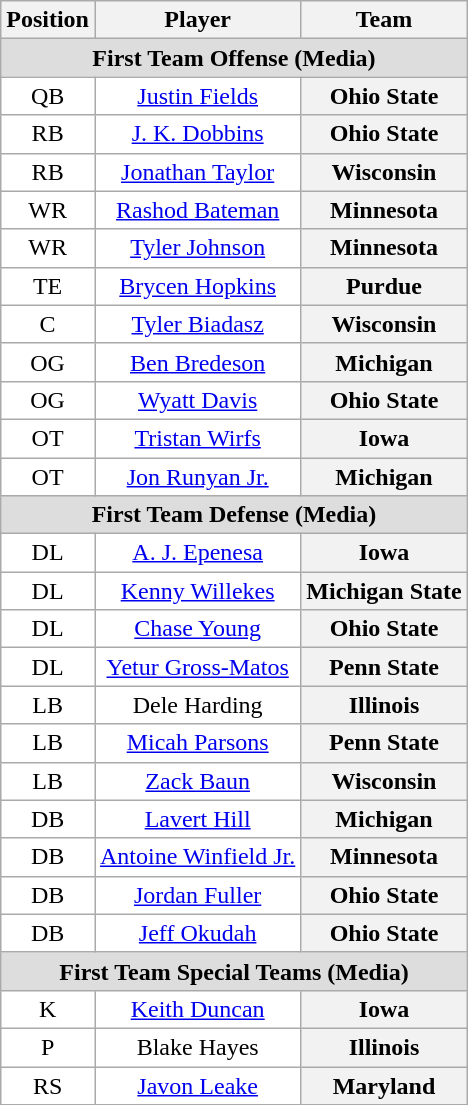<table class="wikitable sortable">
<tr>
<th>Position</th>
<th>Player</th>
<th>Team</th>
</tr>
<tr>
<td colspan="3" style="text-align:center; background:#ddd;"><strong>First Team Offense (Media)</strong></td>
</tr>
<tr style="text-align:center;">
<td style="background:white">QB</td>
<td style="background:white"><a href='#'>Justin Fields</a></td>
<th style=>Ohio State</th>
</tr>
<tr style="text-align:center;">
<td style="background:white">RB</td>
<td style="background:white"><a href='#'>J. K. Dobbins</a></td>
<th style=>Ohio State</th>
</tr>
<tr style="text-align:center;">
<td style="background:white">RB</td>
<td style="background:white"><a href='#'>Jonathan Taylor</a></td>
<th style=>Wisconsin</th>
</tr>
<tr style="text-align:center;">
<td style="background:white">WR</td>
<td style="background:white"><a href='#'>Rashod Bateman</a></td>
<th style=>Minnesota</th>
</tr>
<tr style="text-align:center;">
<td style="background:white">WR</td>
<td style="background:white"><a href='#'>Tyler Johnson</a></td>
<th style=>Minnesota</th>
</tr>
<tr style="text-align:center;">
<td style="background:white">TE</td>
<td style="background:white"><a href='#'>Brycen Hopkins</a></td>
<th style=>Purdue</th>
</tr>
<tr style="text-align:center;">
<td style="background:white">C</td>
<td style="background:white"><a href='#'>Tyler Biadasz</a></td>
<th style=>Wisconsin</th>
</tr>
<tr style="text-align:center;">
<td style="background:white">OG</td>
<td style="background:white"><a href='#'>Ben Bredeson</a></td>
<th style=>Michigan</th>
</tr>
<tr style="text-align:center;">
<td style="background:white">OG</td>
<td style="background:white"><a href='#'>Wyatt Davis</a></td>
<th style=>Ohio State</th>
</tr>
<tr style="text-align:center;">
<td style="background:white">OT</td>
<td style="background:white"><a href='#'>Tristan Wirfs</a></td>
<th style=>Iowa</th>
</tr>
<tr style="text-align:center;">
<td style="background:white">OT</td>
<td style="background:white"><a href='#'>Jon Runyan Jr.</a></td>
<th style=>Michigan</th>
</tr>
<tr>
<td colspan="3" style="text-align:center; background:#ddd;"><strong>First Team Defense (Media)</strong></td>
</tr>
<tr style="text-align:center;">
<td style="background:white">DL</td>
<td style="background:white"><a href='#'>A. J. Epenesa</a></td>
<th style=>Iowa</th>
</tr>
<tr style="text-align:center;">
<td style="background:white">DL</td>
<td style="background:white"><a href='#'>Kenny Willekes</a></td>
<th style=>Michigan State</th>
</tr>
<tr style="text-align:center;">
<td style="background:white">DL</td>
<td style="background:white"><a href='#'>Chase Young</a></td>
<th style=>Ohio State</th>
</tr>
<tr style="text-align:center;">
<td style="background:white">DL</td>
<td style="background:white"><a href='#'>Yetur Gross-Matos</a></td>
<th style=>Penn State</th>
</tr>
<tr style="text-align:center;">
<td style="background:white">LB</td>
<td style="background:white">Dele Harding</td>
<th style=>Illinois</th>
</tr>
<tr style="text-align:center;">
<td style="background:white">LB</td>
<td style="background:white"><a href='#'>Micah Parsons</a></td>
<th style=>Penn State</th>
</tr>
<tr style="text-align:center;">
<td style="background:white">LB</td>
<td style="background:white"><a href='#'>Zack Baun</a></td>
<th style=>Wisconsin</th>
</tr>
<tr style="text-align:center;">
<td style="background:white">DB</td>
<td style="background:white"><a href='#'>Lavert Hill</a></td>
<th style=>Michigan</th>
</tr>
<tr style="text-align:center;">
<td style="background:white">DB</td>
<td style="background:white"><a href='#'>Antoine Winfield Jr.</a></td>
<th style=>Minnesota</th>
</tr>
<tr style="text-align:center;">
<td style="background:white">DB</td>
<td style="background:white"><a href='#'>Jordan Fuller</a></td>
<th style=>Ohio State</th>
</tr>
<tr style="text-align:center;">
<td style="background:white">DB</td>
<td style="background:white"><a href='#'>Jeff Okudah</a></td>
<th style=>Ohio State</th>
</tr>
<tr>
<td colspan="3" style="text-align:center; background:#ddd;"><strong>First Team Special Teams (Media)</strong></td>
</tr>
<tr style="text-align:center;">
<td style="background:white">K</td>
<td style="background:white"><a href='#'>Keith Duncan</a></td>
<th style=>Iowa</th>
</tr>
<tr style="text-align:center;">
<td style="background:white">P</td>
<td style="background:white">Blake Hayes</td>
<th style=>Illinois</th>
</tr>
<tr style="text-align:center;">
<td style="background:white">RS</td>
<td style="background:white"><a href='#'>Javon Leake</a></td>
<th style=>Maryland</th>
</tr>
</table>
